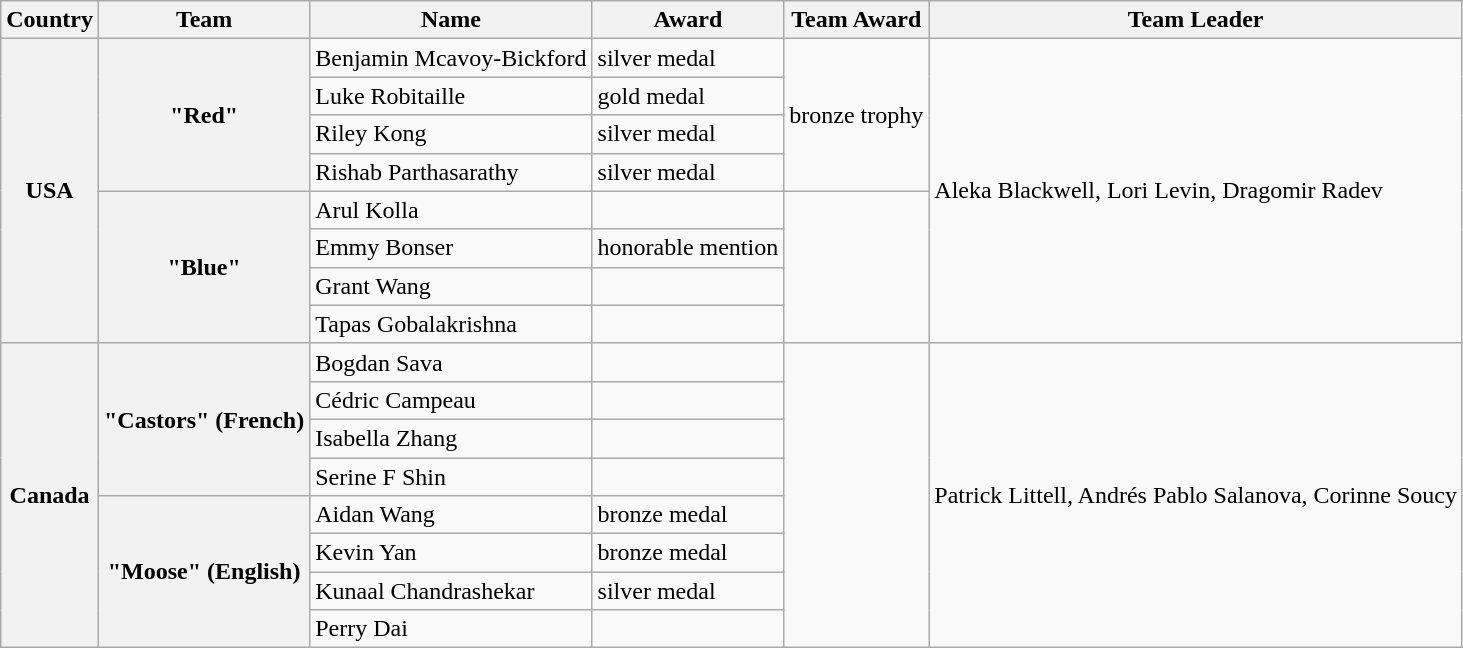<table class="wikitable">
<tr>
<th>Country</th>
<th>Team</th>
<th>Name</th>
<th>Award</th>
<th>Team Award</th>
<th>Team Leader</th>
</tr>
<tr>
<th rowspan="8"><strong>USA</strong></th>
<th rowspan="4">"Red"</th>
<td>Benjamin Mcavoy-Bickford</td>
<td>silver medal</td>
<td rowspan="4">bronze trophy</td>
<td rowspan="8">Aleka Blackwell, Lori Levin, Dragomir Radev</td>
</tr>
<tr>
<td>Luke Robitaille</td>
<td>gold medal</td>
</tr>
<tr>
<td>Riley Kong</td>
<td>silver medal</td>
</tr>
<tr>
<td>Rishab Parthasarathy</td>
<td>silver medal</td>
</tr>
<tr>
<th rowspan="4">"Blue"</th>
<td>Arul Kolla</td>
<td></td>
<td rowspan="4"></td>
</tr>
<tr>
<td>Emmy Bonser</td>
<td>honorable mention</td>
</tr>
<tr>
<td>Grant Wang</td>
<td></td>
</tr>
<tr>
<td>Tapas Gobalakrishna</td>
<td></td>
</tr>
<tr>
<th rowspan="8">Canada</th>
<th rowspan="4">"Castors" (French)</th>
<td>Bogdan Sava</td>
<td></td>
<td rowspan="8"></td>
<td rowspan="8">Patrick Littell, Andrés Pablo Salanova, Corinne Soucy</td>
</tr>
<tr>
<td>Cédric Campeau</td>
<td></td>
</tr>
<tr>
<td>Isabella Zhang</td>
<td></td>
</tr>
<tr>
<td>Serine F Shin</td>
<td></td>
</tr>
<tr>
<th rowspan="4">"Moose" (English)</th>
<td>Aidan Wang</td>
<td>bronze medal</td>
</tr>
<tr>
<td>Kevin Yan</td>
<td>bronze medal</td>
</tr>
<tr>
<td>Kunaal Chandrashekar</td>
<td>silver medal</td>
</tr>
<tr>
<td>Perry Dai</td>
<td></td>
</tr>
</table>
